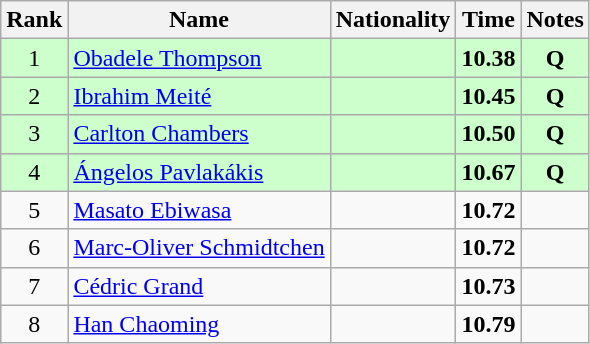<table class="wikitable sortable" style="text-align:center">
<tr>
<th>Rank</th>
<th>Name</th>
<th>Nationality</th>
<th>Time</th>
<th>Notes</th>
</tr>
<tr bgcolor=ccffcc>
<td>1</td>
<td align=left><a href='#'>Obadele Thompson</a></td>
<td align=left></td>
<td><strong>10.38</strong></td>
<td><strong>Q</strong></td>
</tr>
<tr bgcolor=ccffcc>
<td>2</td>
<td align=left><a href='#'>Ibrahim Meité</a></td>
<td align=left></td>
<td><strong>10.45</strong></td>
<td><strong>Q</strong></td>
</tr>
<tr bgcolor=ccffcc>
<td>3</td>
<td align=left><a href='#'>Carlton Chambers</a></td>
<td align=left></td>
<td><strong>10.50</strong></td>
<td><strong>Q</strong></td>
</tr>
<tr bgcolor=ccffcc>
<td>4</td>
<td align=left><a href='#'>Ángelos Pavlakákis</a></td>
<td align=left></td>
<td><strong>10.67</strong></td>
<td><strong>Q</strong></td>
</tr>
<tr>
<td>5</td>
<td align=left><a href='#'>Masato Ebiwasa</a></td>
<td align=left></td>
<td><strong>10.72</strong></td>
<td></td>
</tr>
<tr>
<td>6</td>
<td align=left><a href='#'>Marc-Oliver Schmidtchen</a></td>
<td align=left></td>
<td><strong>10.72</strong></td>
<td></td>
</tr>
<tr>
<td>7</td>
<td align=left><a href='#'>Cédric Grand</a></td>
<td align=left></td>
<td><strong>10.73</strong></td>
<td></td>
</tr>
<tr>
<td>8</td>
<td align=left><a href='#'>Han Chaoming</a></td>
<td align=left></td>
<td><strong>10.79</strong></td>
<td></td>
</tr>
</table>
